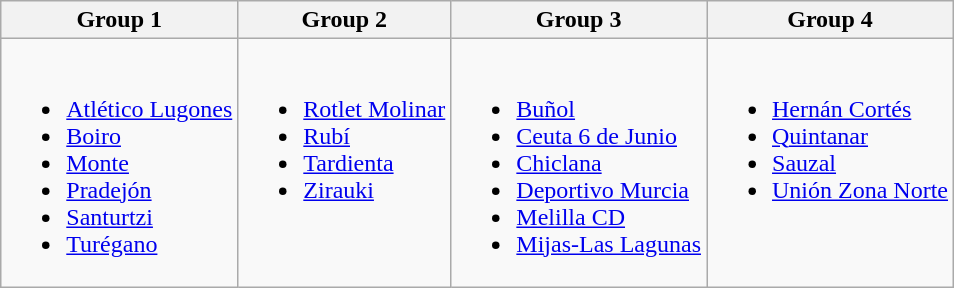<table class="wikitable">
<tr>
<th>Group 1</th>
<th>Group 2</th>
<th>Group 3</th>
<th>Group 4</th>
</tr>
<tr valign=top>
<td><br><ul><li><a href='#'>Atlético Lugones</a></li><li><a href='#'>Boiro</a></li><li><a href='#'>Monte</a></li><li><a href='#'>Pradejón</a></li><li><a href='#'>Santurtzi</a></li><li><a href='#'>Turégano</a></li></ul></td>
<td><br><ul><li><a href='#'>Rotlet Molinar</a></li><li><a href='#'>Rubí</a></li><li><a href='#'>Tardienta</a></li><li><a href='#'>Zirauki</a></li></ul></td>
<td><br><ul><li><a href='#'>Buñol</a></li><li><a href='#'>Ceuta 6 de Junio</a></li><li><a href='#'>Chiclana</a></li><li><a href='#'>Deportivo Murcia</a></li><li><a href='#'>Melilla CD</a></li><li><a href='#'>Mijas-Las Lagunas</a></li></ul></td>
<td><br><ul><li><a href='#'>Hernán Cortés</a></li><li><a href='#'>Quintanar</a></li><li><a href='#'>Sauzal</a></li><li><a href='#'>Unión Zona Norte</a></li></ul></td>
</tr>
</table>
